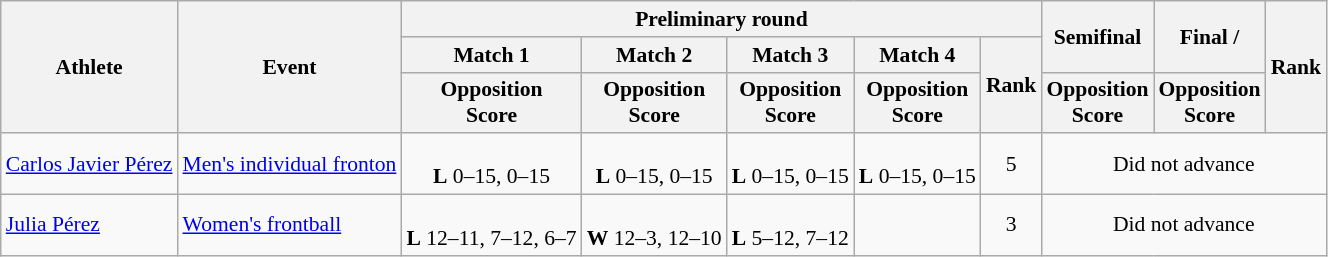<table class="wikitable" border="1" style="font-size:90%">
<tr>
<th rowspan=3>Athlete</th>
<th rowspan=3>Event</th>
<th colspan=5>Preliminary round</th>
<th rowspan=2>Semifinal</th>
<th rowspan=2>Final / </th>
<th rowspan=3>Rank</th>
</tr>
<tr>
<th>Match 1</th>
<th>Match 2</th>
<th>Match 3</th>
<th>Match 4</th>
<th rowspan=2>Rank</th>
</tr>
<tr>
<th>Opposition<br>Score</th>
<th>Opposition<br>Score</th>
<th>Opposition<br>Score</th>
<th>Opposition<br>Score</th>
<th>Opposition<br>Score</th>
<th>Opposition<br>Score</th>
</tr>
<tr align=center>
<td align=left><a href='#'>Carlos Javier Pérez</a></td>
<td align=left><a href='#'>Men's individual fronton</a></td>
<td><br><strong>L</strong> 0–15, 0–15</td>
<td><br><strong>L</strong> 0–15, 0–15</td>
<td><br><strong>L</strong> 0–15, 0–15</td>
<td><br><strong>L</strong> 0–15, 0–15</td>
<td>5</td>
<td colspan="3">Did not advance</td>
</tr>
<tr align=center>
<td align=left><a href='#'>Julia Pérez</a></td>
<td align=left><a href='#'>Women's frontball</a></td>
<td><br><strong>L</strong> 12–11, 7–12, 6–7</td>
<td><br><strong>W</strong> 12–3, 12–10</td>
<td><br><strong>L</strong> 5–12, 7–12</td>
<td></td>
<td>3</td>
<td colspan="3">Did not advance</td>
</tr>
</table>
